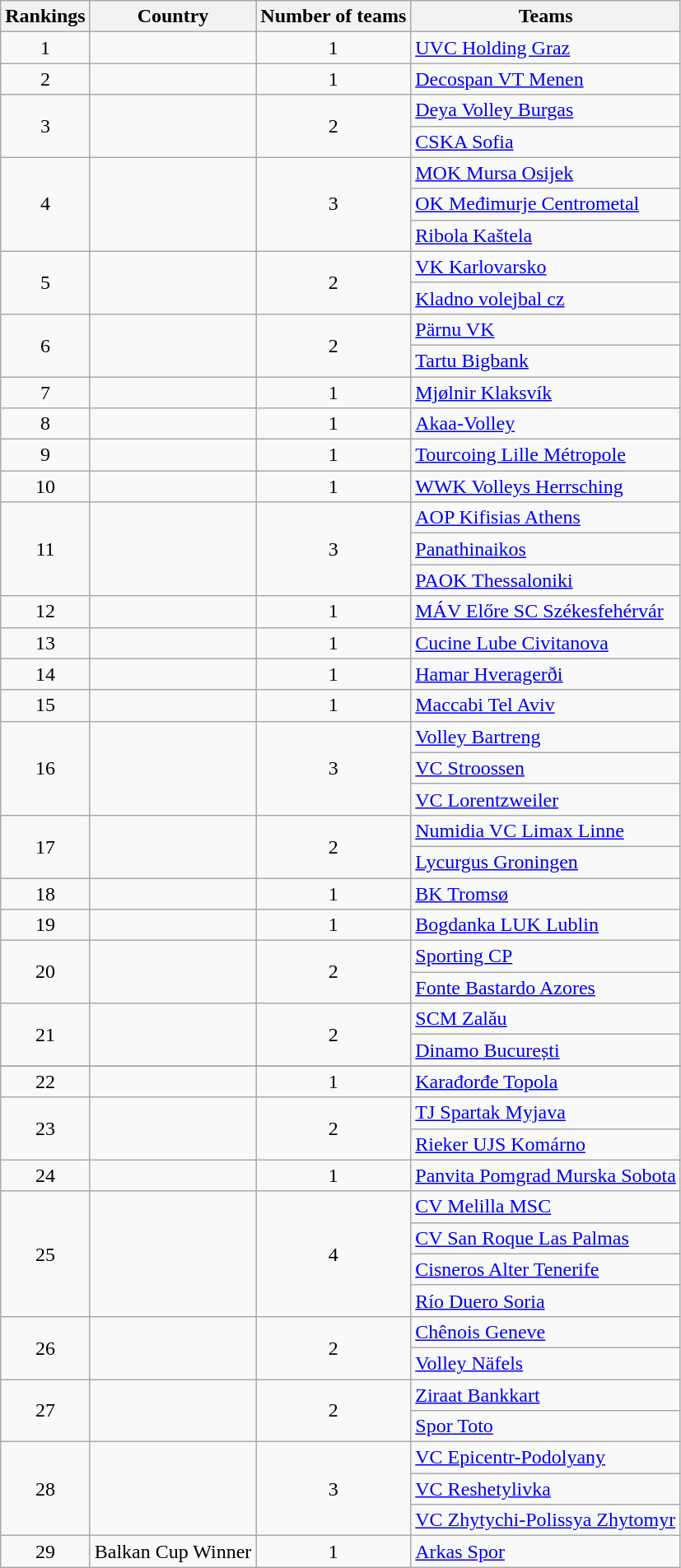<table class="wikitable" style="text-align:left">
<tr>
<th>Rankings</th>
<th>Country</th>
<th>Number of teams</th>
<th>Teams</th>
</tr>
<tr>
<td align="center">1</td>
<td></td>
<td align="center">1</td>
<td><a href='#'>UVC Holding Graz</a></td>
</tr>
<tr>
<td align="center">2</td>
<td></td>
<td align="center">1</td>
<td><a href='#'>Decospan VT Menen</a></td>
</tr>
<tr>
<td align="center" rowspan="2">3</td>
<td rowspan="2"></td>
<td align="center" rowspan="2">2</td>
<td><a href='#'>Deya Volley Burgas</a></td>
</tr>
<tr>
<td><a href='#'>CSKA Sofia</a></td>
</tr>
<tr>
<td align="center" rowspan="3">4</td>
<td rowspan="3"></td>
<td align="center" rowspan="3">3</td>
<td><a href='#'>MOK Mursa Osijek</a></td>
</tr>
<tr>
<td><a href='#'>OK Međimurje Centrometal</a></td>
</tr>
<tr>
<td><a href='#'>Ribola Kaštela</a></td>
</tr>
<tr>
<td align="center" rowspan="2">5</td>
<td rowspan="2"></td>
<td align="center" rowspan="2">2</td>
<td><a href='#'>VK Karlovarsko</a></td>
</tr>
<tr>
<td><a href='#'>Kladno volejbal cz</a></td>
</tr>
<tr>
<td align="center" rowspan="2">6</td>
<td rowspan="2"></td>
<td align="center" rowspan="2">2</td>
<td><a href='#'>Pärnu VK</a></td>
</tr>
<tr>
<td><a href='#'>Tartu Bigbank</a></td>
</tr>
<tr>
<td align="center">7</td>
<td></td>
<td align="center">1</td>
<td><a href='#'>Mjølnir Klaksvík</a></td>
</tr>
<tr>
<td align="center">8</td>
<td></td>
<td align="center">1</td>
<td><a href='#'>Akaa-Volley</a></td>
</tr>
<tr>
<td align="center">9</td>
<td></td>
<td align="center">1</td>
<td><a href='#'>Tourcoing Lille Métropole</a></td>
</tr>
<tr>
<td align="center">10</td>
<td></td>
<td align="center">1</td>
<td><a href='#'>WWK Volleys Herrsching</a></td>
</tr>
<tr>
<td align="center" rowspan="3">11</td>
<td rowspan="3"></td>
<td align="center" rowspan="3">3</td>
<td><a href='#'>AOP Kifisias Athens</a></td>
</tr>
<tr>
<td><a href='#'>Panathinaikos</a></td>
</tr>
<tr>
<td><a href='#'>PAOK Thessaloniki</a></td>
</tr>
<tr>
<td align="center">12</td>
<td></td>
<td align="center">1</td>
<td><a href='#'>MÁV Előre SC Székesfehérvár</a></td>
</tr>
<tr>
<td align="center">13</td>
<td></td>
<td align="center">1</td>
<td><a href='#'>Cucine Lube Civitanova</a></td>
</tr>
<tr>
<td align="center">14</td>
<td></td>
<td align="center">1</td>
<td><a href='#'>Hamar Hveragerði</a></td>
</tr>
<tr>
<td align="center">15</td>
<td></td>
<td align="center">1</td>
<td><a href='#'>Maccabi Tel Aviv</a></td>
</tr>
<tr>
<td align="center" rowspan="3">16</td>
<td rowspan="3"></td>
<td align="center" rowspan="3">3</td>
<td><a href='#'>Volley Bartreng</a></td>
</tr>
<tr>
<td><a href='#'>VC Stroossen</a></td>
</tr>
<tr>
<td><a href='#'>VC Lorentzweiler</a></td>
</tr>
<tr>
<td align="center" rowspan="2">17</td>
<td rowspan="2"></td>
<td align="center" rowspan="2">2</td>
<td><a href='#'>Numidia VC Limax Linne</a></td>
</tr>
<tr>
<td><a href='#'>Lycurgus Groningen</a></td>
</tr>
<tr>
<td align="center">18</td>
<td></td>
<td align="center">1</td>
<td><a href='#'>BK Tromsø</a></td>
</tr>
<tr>
<td align="center">19</td>
<td></td>
<td align="center">1</td>
<td><a href='#'>Bogdanka LUK Lublin</a></td>
</tr>
<tr>
<td align="center" rowspan="2">20</td>
<td rowspan="2"></td>
<td align="center" rowspan="2">2</td>
<td><a href='#'>Sporting CP</a></td>
</tr>
<tr>
<td><a href='#'>Fonte Bastardo Azores</a></td>
</tr>
<tr>
<td align="center" rowspan="2">21</td>
<td rowspan="2"></td>
<td align="center" rowspan="2">2</td>
<td><a href='#'>SCM Zalău</a></td>
</tr>
<tr>
<td><a href='#'>Dinamo București</a></td>
</tr>
<tr>
</tr>
<tr>
<td align="center">22</td>
<td></td>
<td align="center">1</td>
<td><a href='#'>Karađorđe Topola</a></td>
</tr>
<tr>
<td align="center" rowspan="2">23</td>
<td rowspan="2"></td>
<td align="center" rowspan="2">2</td>
<td><a href='#'>TJ Spartak Myjava</a></td>
</tr>
<tr>
<td><a href='#'>Rieker UJS Komárno</a></td>
</tr>
<tr>
<td align="center">24</td>
<td></td>
<td align="center">1</td>
<td><a href='#'>Panvita Pomgrad Murska Sobota</a></td>
</tr>
<tr>
<td align="center" rowspan="4">25</td>
<td rowspan="4"></td>
<td align="center" rowspan="4">4</td>
<td><a href='#'>CV Melilla MSC</a></td>
</tr>
<tr>
<td><a href='#'>CV San Roque Las Palmas</a></td>
</tr>
<tr>
<td><a href='#'>Cisneros Alter Tenerife</a></td>
</tr>
<tr>
<td><a href='#'>Río Duero Soria</a></td>
</tr>
<tr>
<td align="center" rowspan="2">26</td>
<td rowspan="2"></td>
<td align="center" rowspan="2">2</td>
<td><a href='#'>Chênois Geneve</a></td>
</tr>
<tr>
<td><a href='#'>Volley Näfels</a></td>
</tr>
<tr>
<td align="center" rowspan="2">27</td>
<td rowspan="2"></td>
<td align="center" rowspan="2">2</td>
<td><a href='#'>Ziraat Bankkart</a></td>
</tr>
<tr>
<td><a href='#'>Spor Toto</a></td>
</tr>
<tr>
<td align="center" rowspan="3">28</td>
<td rowspan="3"></td>
<td align="center" rowspan="3">3</td>
<td><a href='#'>VC Epicentr-Podolyany</a></td>
</tr>
<tr>
<td><a href='#'>VC Reshetylivka</a></td>
</tr>
<tr>
<td><a href='#'>VC Zhytychi-Polissya Zhytomyr</a></td>
</tr>
<tr>
<td align="center">29</td>
<td>Balkan Cup Winner</td>
<td align="center">1</td>
<td> <a href='#'>Arkas Spor</a></td>
</tr>
</table>
